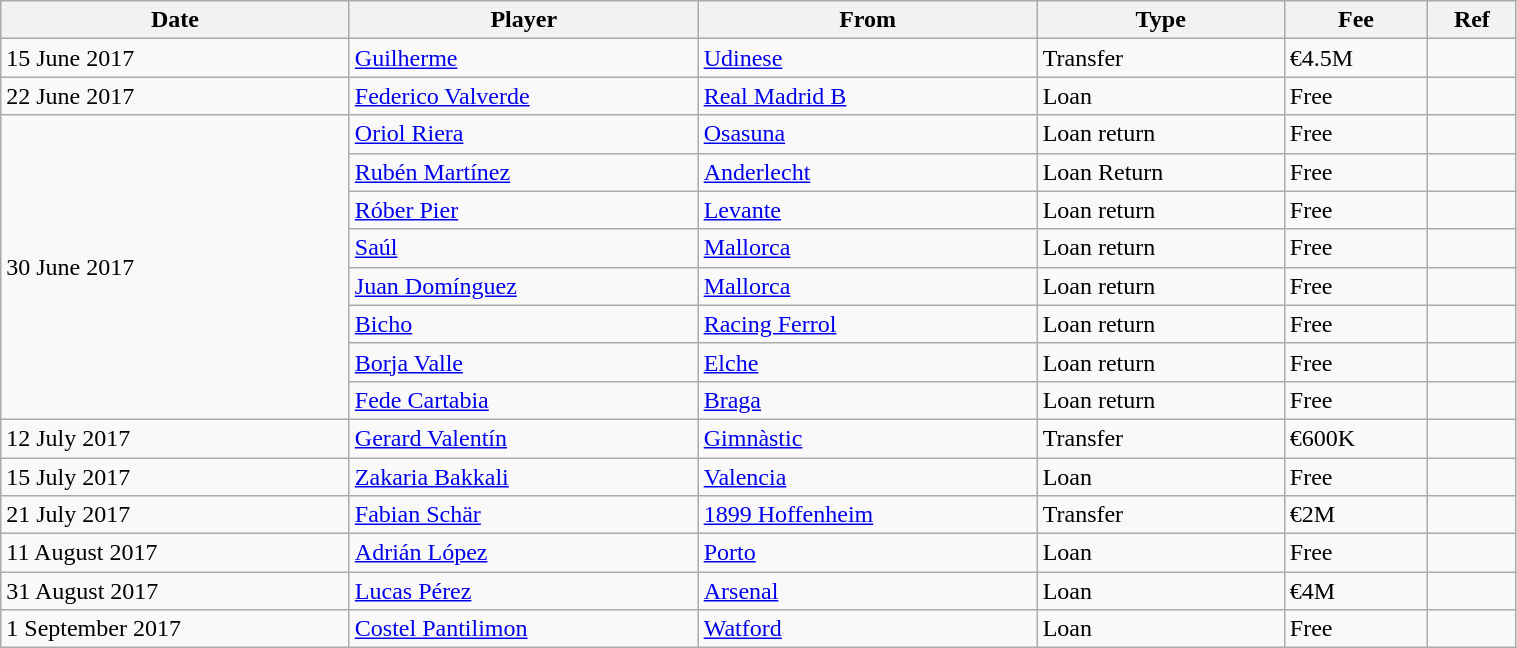<table class="wikitable" style="width:80%;">
<tr>
<th>Date</th>
<th>Player</th>
<th>From</th>
<th>Type</th>
<th>Fee</th>
<th>Ref</th>
</tr>
<tr>
<td>15 June 2017</td>
<td> <a href='#'>Guilherme</a></td>
<td> <a href='#'>Udinese</a></td>
<td>Transfer</td>
<td>€4.5M</td>
<td></td>
</tr>
<tr>
<td>22 June 2017</td>
<td> <a href='#'>Federico Valverde</a></td>
<td> <a href='#'>Real Madrid B</a></td>
<td>Loan</td>
<td>Free</td>
<td></td>
</tr>
<tr>
<td rowspan="8">30 June 2017</td>
<td> <a href='#'>Oriol Riera</a></td>
<td> <a href='#'>Osasuna</a></td>
<td>Loan return</td>
<td>Free</td>
<td></td>
</tr>
<tr>
<td> <a href='#'>Rubén Martínez</a></td>
<td> <a href='#'>Anderlecht</a></td>
<td>Loan Return</td>
<td>Free</td>
<td></td>
</tr>
<tr>
<td> <a href='#'>Róber Pier</a></td>
<td> <a href='#'>Levante</a></td>
<td>Loan return</td>
<td>Free</td>
<td></td>
</tr>
<tr>
<td> <a href='#'>Saúl</a></td>
<td> <a href='#'>Mallorca</a></td>
<td>Loan return</td>
<td>Free</td>
<td></td>
</tr>
<tr>
<td> <a href='#'>Juan Domínguez</a></td>
<td> <a href='#'>Mallorca</a></td>
<td>Loan return</td>
<td>Free</td>
<td></td>
</tr>
<tr>
<td> <a href='#'>Bicho</a></td>
<td> <a href='#'>Racing Ferrol</a></td>
<td>Loan return</td>
<td>Free</td>
<td></td>
</tr>
<tr>
<td> <a href='#'>Borja Valle</a></td>
<td><a href='#'>Elche</a></td>
<td>Loan return</td>
<td>Free</td>
<td></td>
</tr>
<tr>
<td> <a href='#'>Fede Cartabia</a></td>
<td> <a href='#'>Braga</a></td>
<td>Loan return</td>
<td>Free</td>
<td></td>
</tr>
<tr>
<td>12 July 2017</td>
<td> <a href='#'>Gerard Valentín</a></td>
<td> <a href='#'>Gimnàstic</a></td>
<td>Transfer</td>
<td>€600K</td>
<td></td>
</tr>
<tr>
<td>15 July 2017</td>
<td> <a href='#'>Zakaria Bakkali</a></td>
<td><a href='#'>Valencia</a></td>
<td>Loan</td>
<td>Free</td>
<td></td>
</tr>
<tr>
<td>21 July 2017</td>
<td> <a href='#'>Fabian Schär</a></td>
<td> <a href='#'>1899 Hoffenheim</a></td>
<td>Transfer</td>
<td>€2M</td>
<td></td>
</tr>
<tr>
<td>11 August 2017</td>
<td> <a href='#'>Adrián López</a></td>
<td> <a href='#'>Porto</a></td>
<td>Loan</td>
<td>Free</td>
<td></td>
</tr>
<tr>
<td>31 August 2017</td>
<td> <a href='#'>Lucas Pérez</a></td>
<td> <a href='#'>Arsenal</a></td>
<td>Loan</td>
<td>€4M</td>
<td></td>
</tr>
<tr>
<td>1 September 2017</td>
<td> <a href='#'>Costel Pantilimon</a></td>
<td> <a href='#'>Watford</a></td>
<td>Loan</td>
<td>Free</td>
<td></td>
</tr>
</table>
